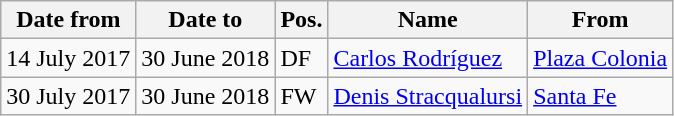<table class="wikitable">
<tr>
<th>Date from</th>
<th>Date to</th>
<th>Pos.</th>
<th>Name</th>
<th>From</th>
</tr>
<tr>
<td>14 July 2017</td>
<td>30 June 2018</td>
<td>DF</td>
<td> <a href='#'>Carlos Rodríguez</a></td>
<td> <a href='#'>Plaza Colonia</a></td>
</tr>
<tr>
<td>30 July 2017</td>
<td>30 June 2018</td>
<td>FW</td>
<td> <a href='#'>Denis Stracqualursi</a></td>
<td> <a href='#'>Santa Fe</a></td>
</tr>
</table>
